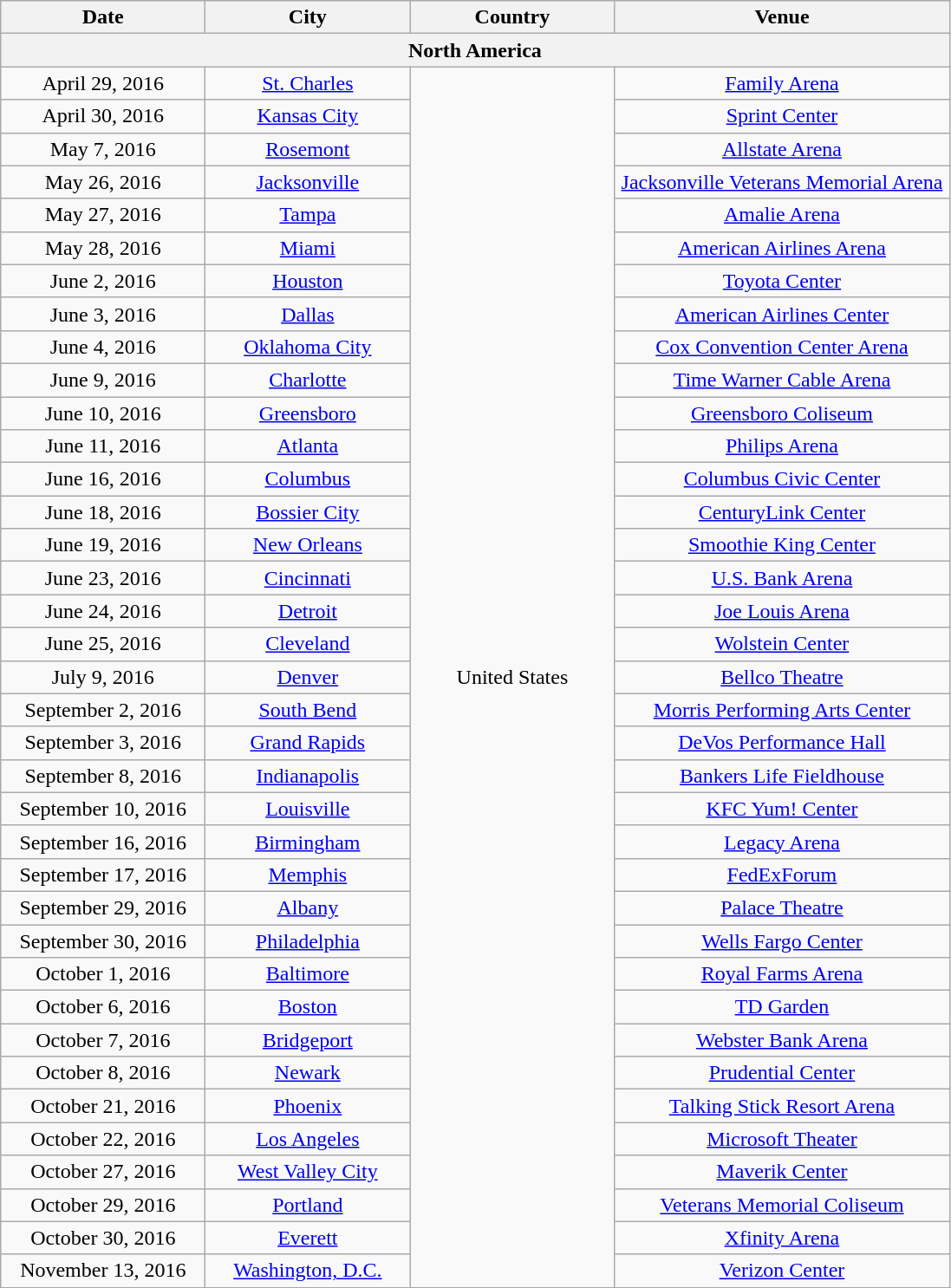<table class="wikitable" style="text-align:center;">
<tr>
<th style="width:150px;">Date</th>
<th style="width:150px;">City</th>
<th style="width:150px;">Country</th>
<th style="width:250px;">Venue</th>
</tr>
<tr>
<th colspan="4">North America</th>
</tr>
<tr>
<td>April 29, 2016</td>
<td><a href='#'>St. Charles</a></td>
<td rowspan="37">United States</td>
<td><a href='#'>Family Arena</a></td>
</tr>
<tr>
<td>April 30, 2016</td>
<td><a href='#'>Kansas City</a></td>
<td><a href='#'>Sprint Center</a></td>
</tr>
<tr>
<td>May 7, 2016</td>
<td><a href='#'>Rosemont</a></td>
<td><a href='#'>Allstate Arena</a></td>
</tr>
<tr>
<td>May 26, 2016</td>
<td><a href='#'>Jacksonville</a></td>
<td><a href='#'>Jacksonville Veterans Memorial Arena</a></td>
</tr>
<tr>
<td>May 27, 2016</td>
<td><a href='#'>Tampa</a></td>
<td><a href='#'>Amalie Arena</a></td>
</tr>
<tr>
<td>May 28, 2016</td>
<td><a href='#'>Miami</a></td>
<td><a href='#'>American Airlines Arena</a></td>
</tr>
<tr>
<td>June 2, 2016</td>
<td><a href='#'>Houston</a></td>
<td><a href='#'>Toyota Center</a></td>
</tr>
<tr>
<td>June 3, 2016</td>
<td><a href='#'>Dallas</a></td>
<td><a href='#'>American Airlines Center</a></td>
</tr>
<tr>
<td>June 4, 2016</td>
<td><a href='#'>Oklahoma City</a></td>
<td><a href='#'>Cox Convention Center Arena</a></td>
</tr>
<tr>
<td>June 9, 2016</td>
<td><a href='#'>Charlotte</a></td>
<td><a href='#'>Time Warner Cable Arena</a></td>
</tr>
<tr>
<td>June 10, 2016</td>
<td><a href='#'>Greensboro</a></td>
<td><a href='#'>Greensboro Coliseum</a></td>
</tr>
<tr>
<td>June 11, 2016</td>
<td><a href='#'>Atlanta</a></td>
<td><a href='#'>Philips Arena</a></td>
</tr>
<tr>
<td>June 16, 2016</td>
<td><a href='#'>Columbus</a></td>
<td><a href='#'>Columbus Civic Center</a></td>
</tr>
<tr>
<td>June 18, 2016</td>
<td><a href='#'>Bossier City</a></td>
<td><a href='#'>CenturyLink Center</a></td>
</tr>
<tr>
<td>June 19, 2016</td>
<td><a href='#'>New Orleans</a></td>
<td><a href='#'>Smoothie King Center</a></td>
</tr>
<tr>
<td>June 23, 2016</td>
<td><a href='#'>Cincinnati</a></td>
<td><a href='#'>U.S. Bank Arena</a></td>
</tr>
<tr>
<td>June 24, 2016</td>
<td><a href='#'>Detroit</a></td>
<td><a href='#'>Joe Louis Arena</a></td>
</tr>
<tr>
<td>June 25, 2016</td>
<td><a href='#'>Cleveland</a></td>
<td><a href='#'>Wolstein Center</a></td>
</tr>
<tr>
<td>July 9, 2016</td>
<td><a href='#'>Denver</a></td>
<td><a href='#'>Bellco Theatre</a></td>
</tr>
<tr>
<td>September 2, 2016</td>
<td><a href='#'>South Bend</a></td>
<td><a href='#'>Morris Performing Arts Center</a></td>
</tr>
<tr>
<td>September 3, 2016</td>
<td><a href='#'>Grand Rapids</a></td>
<td><a href='#'>DeVos Performance Hall</a></td>
</tr>
<tr>
<td>September 8, 2016</td>
<td><a href='#'>Indianapolis</a></td>
<td><a href='#'>Bankers Life Fieldhouse</a></td>
</tr>
<tr>
<td>September 10, 2016</td>
<td><a href='#'>Louisville</a></td>
<td><a href='#'>KFC Yum! Center</a></td>
</tr>
<tr>
<td>September 16, 2016</td>
<td><a href='#'>Birmingham</a></td>
<td><a href='#'>Legacy Arena</a></td>
</tr>
<tr>
<td>September 17, 2016</td>
<td><a href='#'>Memphis</a></td>
<td><a href='#'>FedExForum</a></td>
</tr>
<tr>
<td>September 29, 2016</td>
<td><a href='#'>Albany</a></td>
<td><a href='#'>Palace Theatre</a></td>
</tr>
<tr>
<td>September 30, 2016</td>
<td><a href='#'>Philadelphia</a></td>
<td><a href='#'>Wells Fargo Center</a></td>
</tr>
<tr>
<td>October 1, 2016</td>
<td><a href='#'>Baltimore</a></td>
<td><a href='#'>Royal Farms Arena</a></td>
</tr>
<tr>
<td>October 6, 2016</td>
<td><a href='#'>Boston</a></td>
<td><a href='#'>TD Garden</a></td>
</tr>
<tr>
<td>October 7, 2016</td>
<td><a href='#'>Bridgeport</a></td>
<td><a href='#'>Webster Bank Arena</a></td>
</tr>
<tr>
<td>October 8, 2016</td>
<td><a href='#'>Newark</a></td>
<td><a href='#'>Prudential Center</a></td>
</tr>
<tr>
<td>October 21, 2016</td>
<td><a href='#'>Phoenix</a></td>
<td><a href='#'>Talking Stick Resort Arena</a></td>
</tr>
<tr>
<td>October 22, 2016</td>
<td><a href='#'>Los Angeles</a></td>
<td><a href='#'>Microsoft Theater</a></td>
</tr>
<tr>
<td>October 27, 2016</td>
<td><a href='#'>West Valley City</a></td>
<td><a href='#'>Maverik Center</a></td>
</tr>
<tr>
<td>October 29, 2016</td>
<td><a href='#'>Portland</a></td>
<td><a href='#'>Veterans Memorial Coliseum</a></td>
</tr>
<tr>
<td>October 30, 2016</td>
<td><a href='#'>Everett</a></td>
<td><a href='#'>Xfinity Arena</a></td>
</tr>
<tr>
<td>November 13, 2016</td>
<td><a href='#'>Washington, D.C.</a></td>
<td><a href='#'>Verizon Center</a></td>
</tr>
<tr>
</tr>
</table>
